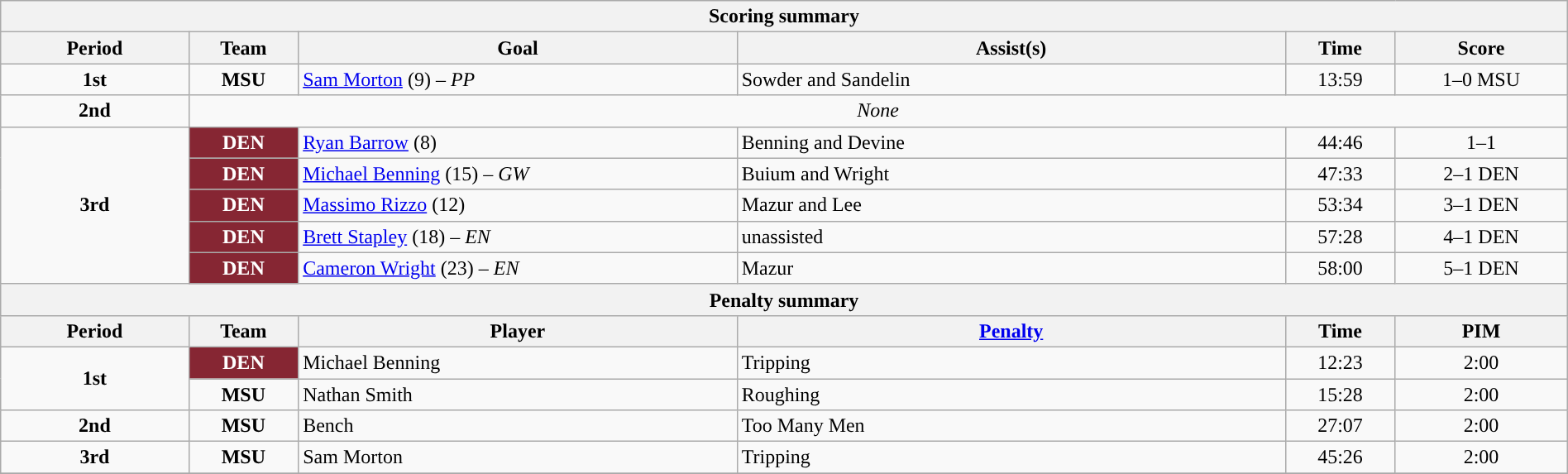<table style="width:100%;" class="wikitable">
<tr>
<th colspan=6>Scoring summary</th>
</tr>
<tr>
<th style="width:12%;">Period</th>
<th style="width:7%;">Team</th>
<th style="width:28%;">Goal</th>
<th style="width:35%;">Assist(s)</th>
<th style="width:7%;">Time</th>
<th style="width:11%;">Score</th>
</tr>
<tr>
<td style="text-align:center;" rowspan="1"><strong>1st</strong></td>
<td align=center><strong>MSU</strong></td>
<td><a href='#'>Sam Morton</a> (9) – <em>PP</em></td>
<td>Sowder and Sandelin</td>
<td align=center>13:59</td>
<td align=center>1–0 MSU</td>
</tr>
<tr>
<td style="text-align:center;" rowspan="1"><strong>2nd</strong></td>
<td style="text-align:center;" colspan="5"><em>None</em></td>
</tr>
<tr>
<td style="text-align:center;" rowspan="5"><strong>3rd</strong></td>
<td align=center style="color:white; background:#862633; "><strong>DEN</strong></td>
<td><a href='#'>Ryan Barrow</a> (8)</td>
<td>Benning and Devine</td>
<td align=center>44:46</td>
<td align=center>1–1</td>
</tr>
<tr>
<td align=center style="color:white; background:#862633; "><strong>DEN</strong></td>
<td><a href='#'>Michael Benning</a> (15) – <em>GW</em></td>
<td>Buium and Wright</td>
<td align=center>47:33</td>
<td align=center>2–1 DEN</td>
</tr>
<tr>
<td align=center style="color:white; background:#862633; "><strong>DEN</strong></td>
<td><a href='#'>Massimo Rizzo</a> (12)</td>
<td>Mazur and Lee</td>
<td align=center>53:34</td>
<td align=center>3–1 DEN</td>
</tr>
<tr>
<td align=center style="color:white; background:#862633; "><strong>DEN</strong></td>
<td><a href='#'>Brett Stapley</a> (18) – <em>EN</em></td>
<td>unassisted</td>
<td align=center>57:28</td>
<td align=center>4–1 DEN</td>
</tr>
<tr>
<td align=center style="color:white; background:#862633; "><strong>DEN</strong></td>
<td><a href='#'>Cameron Wright</a> (23) – <em>EN</em></td>
<td>Mazur</td>
<td align=center>58:00</td>
<td align=center>5–1 DEN</td>
</tr>
<tr>
<th colspan=6>Penalty summary</th>
</tr>
<tr>
<th style="width:12%;">Period</th>
<th style="width:7%;">Team</th>
<th style="width:28%;">Player</th>
<th style="width:35%;"><a href='#'>Penalty</a></th>
<th style="width:7%;">Time</th>
<th style="width:11%;">PIM</th>
</tr>
<tr>
<td style="text-align:center;" rowspan="2"><strong>1st</strong></td>
<td align=center style="color:white; background:#862633; "><strong>DEN</strong></td>
<td>Michael Benning</td>
<td>Tripping</td>
<td align=center>12:23</td>
<td align=center>2:00</td>
</tr>
<tr>
<td align=center><strong>MSU</strong></td>
<td>Nathan Smith</td>
<td>Roughing</td>
<td align=center>15:28</td>
<td align=center>2:00</td>
</tr>
<tr>
<td style="text-align:center;" rowspan="1"><strong>2nd</strong></td>
<td align=center><strong>MSU</strong></td>
<td>Bench</td>
<td>Too Many Men</td>
<td align=center>27:07</td>
<td align=center>2:00</td>
</tr>
<tr>
<td style="text-align:center;" rowspan="1"><strong>3rd</strong></td>
<td align=center><strong>MSU</strong></td>
<td>Sam Morton</td>
<td>Tripping</td>
<td align=center>45:26</td>
<td align=center>2:00</td>
</tr>
<tr>
</tr>
</table>
